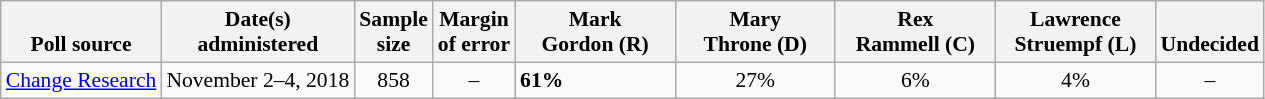<table class="wikitable" style="font-size:90%;">
<tr valign=bottom>
<th>Poll source</th>
<th>Date(s)<br>administered</th>
<th>Sample<br>size</th>
<th>Margin<br>of error</th>
<th style="width:100px;">Mark<br>Gordon (R)</th>
<th style="width:100px;">Mary<br>Throne (D)</th>
<th style="width:100px;">Rex<br>Rammell (C)</th>
<th style="width:100px;">Lawrence<br>Struempf (L)</th>
<th>Undecided</th>
</tr>
<tr>
<td><a href='#'>Change Research</a></td>
<td align=center>November 2–4, 2018</td>
<td align=center>858</td>
<td align=center>–</td>
<td><strong>61%</strong></td>
<td align=center>27%</td>
<td align=center>6%</td>
<td align=center>4%</td>
<td align=center>–</td>
</tr>
</table>
